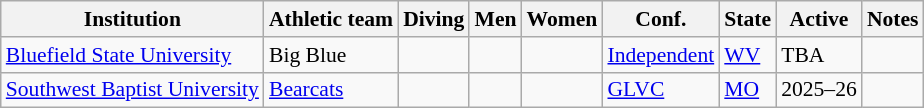<table class="wikitable sortable" style="font-size:90%">
<tr>
<th>Institution</th>
<th>Athletic team</th>
<th>Diving</th>
<th>Men</th>
<th>Women</th>
<th>Conf.</th>
<th>State</th>
<th>Active</th>
<th>Notes</th>
</tr>
<tr>
<td><a href='#'>Bluefield State University</a></td>
<td>Big Blue</td>
<td></td>
<td></td>
<td></td>
<td><a href='#'>Independent</a></td>
<td><a href='#'>WV</a></td>
<td>TBA</td>
<td></td>
</tr>
<tr>
<td><a href='#'>Southwest Baptist University</a></td>
<td><a href='#'>Bearcats</a></td>
<td></td>
<td></td>
<td></td>
<td><a href='#'>GLVC</a></td>
<td><a href='#'>MO</a></td>
<td>2025–26</td>
<td></td>
</tr>
</table>
